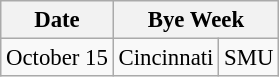<table class="wikitable" style="font-size:95%;">
<tr>
<th>Date</th>
<th colspan="2">Bye Week</th>
</tr>
<tr>
<td>October 15</td>
<td>Cincinnati</td>
<td>SMU</td>
</tr>
</table>
